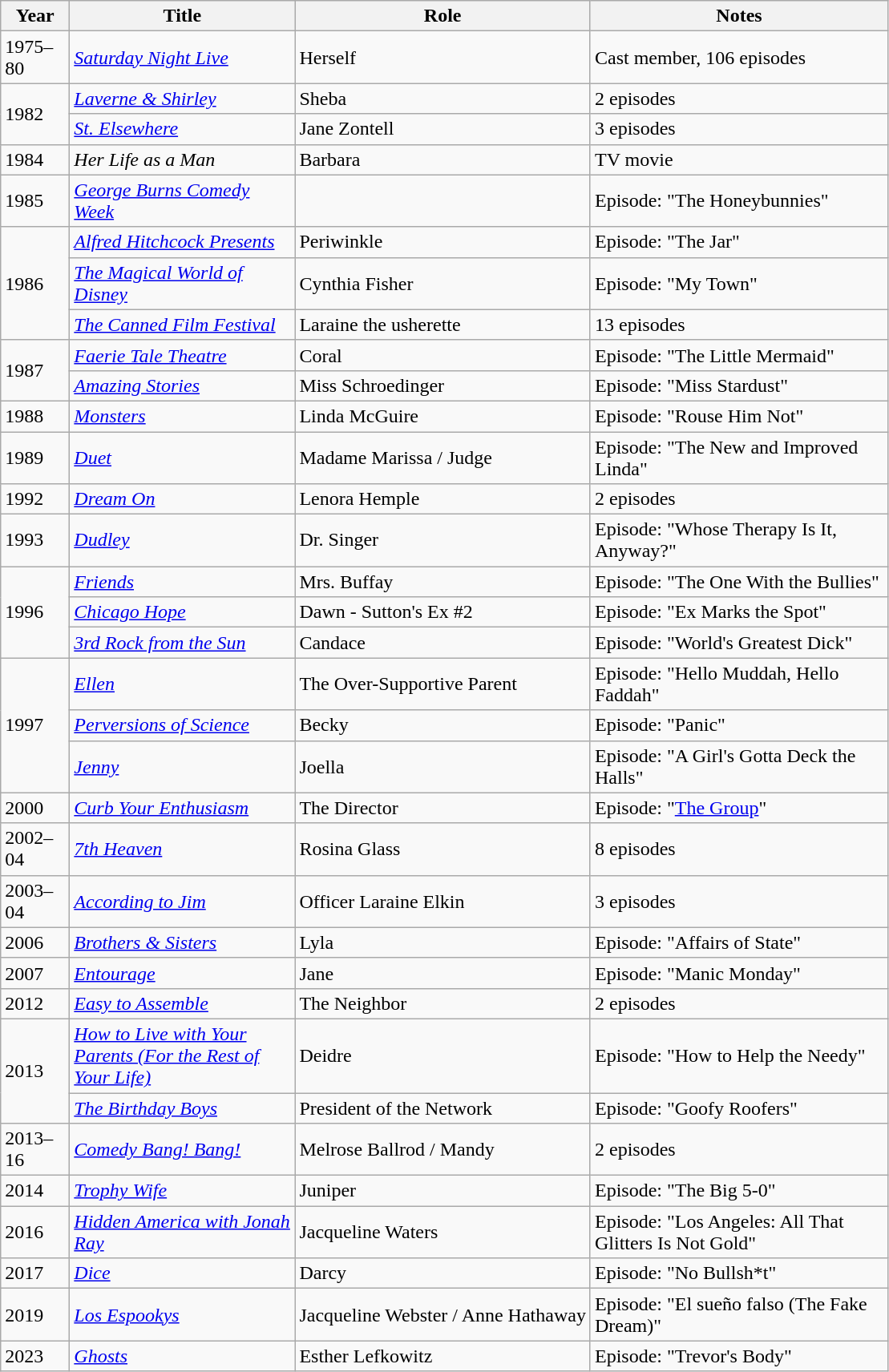<table class="wikitable sortable">
<tr>
<th width=50>Year</th>
<th width=180>Title</th>
<th>Role</th>
<th width=240>Notes</th>
</tr>
<tr>
<td>1975–80</td>
<td><em><a href='#'>Saturday Night Live</a></em></td>
<td>Herself</td>
<td>Cast member, 106 episodes</td>
</tr>
<tr>
<td rowspan="2">1982</td>
<td><em><a href='#'>Laverne & Shirley</a></em></td>
<td>Sheba</td>
<td>2 episodes</td>
</tr>
<tr>
<td><em><a href='#'>St. Elsewhere</a></em></td>
<td>Jane Zontell</td>
<td>3 episodes</td>
</tr>
<tr>
<td>1984</td>
<td><em>Her Life as a Man</em></td>
<td>Barbara</td>
<td>TV movie</td>
</tr>
<tr>
<td>1985</td>
<td><em><a href='#'>George Burns Comedy Week</a></em></td>
<td></td>
<td>Episode: "The Honeybunnies"</td>
</tr>
<tr>
<td rowspan="3">1986</td>
<td><em><a href='#'>Alfred Hitchcock Presents</a></em></td>
<td>Periwinkle</td>
<td>Episode: "The Jar"</td>
</tr>
<tr>
<td><em><a href='#'>The Magical World of Disney</a></em></td>
<td>Cynthia Fisher</td>
<td>Episode: "My Town"</td>
</tr>
<tr>
<td><em><a href='#'>The Canned Film Festival</a></em></td>
<td>Laraine the usherette</td>
<td>13 episodes</td>
</tr>
<tr>
<td rowspan="2">1987</td>
<td><em><a href='#'>Faerie Tale Theatre</a></em></td>
<td>Coral</td>
<td>Episode: "The Little Mermaid"</td>
</tr>
<tr>
<td><em><a href='#'>Amazing Stories</a></em></td>
<td>Miss Schroedinger</td>
<td>Episode: "Miss Stardust"</td>
</tr>
<tr>
<td>1988</td>
<td><em><a href='#'>Monsters</a></em></td>
<td>Linda McGuire</td>
<td>Episode: "Rouse Him Not"</td>
</tr>
<tr>
<td>1989</td>
<td><em><a href='#'>Duet</a></em></td>
<td>Madame Marissa / Judge</td>
<td>Episode: "The New and Improved Linda"</td>
</tr>
<tr>
<td>1992</td>
<td><em><a href='#'>Dream On</a></em></td>
<td>Lenora Hemple</td>
<td>2 episodes</td>
</tr>
<tr>
<td>1993</td>
<td><em><a href='#'>Dudley</a></em></td>
<td>Dr. Singer</td>
<td>Episode: "Whose Therapy Is It, Anyway?"</td>
</tr>
<tr>
<td rowspan="3">1996</td>
<td><em><a href='#'>Friends</a></em></td>
<td>Mrs. Buffay</td>
<td>Episode: "The One With the Bullies"</td>
</tr>
<tr>
<td><em><a href='#'>Chicago Hope</a></em></td>
<td>Dawn - Sutton's Ex #2</td>
<td>Episode: "Ex Marks the Spot"</td>
</tr>
<tr>
<td><em><a href='#'>3rd Rock from the Sun</a></em></td>
<td>Candace</td>
<td>Episode: "World's Greatest Dick"</td>
</tr>
<tr>
<td rowspan="3">1997</td>
<td><em><a href='#'>Ellen</a></em></td>
<td>The Over-Supportive Parent</td>
<td>Episode: "Hello Muddah, Hello Faddah"</td>
</tr>
<tr>
<td><em><a href='#'>Perversions of Science</a></em></td>
<td>Becky</td>
<td>Episode: "Panic"</td>
</tr>
<tr>
<td><em><a href='#'>Jenny</a></em></td>
<td>Joella</td>
<td>Episode: "A Girl's Gotta Deck the Halls"</td>
</tr>
<tr>
<td>2000</td>
<td><em><a href='#'>Curb Your Enthusiasm</a></em></td>
<td>The Director</td>
<td>Episode: "<a href='#'>The Group</a>"</td>
</tr>
<tr>
<td>2002–04</td>
<td><em><a href='#'>7th Heaven</a></em></td>
<td>Rosina Glass</td>
<td>8 episodes</td>
</tr>
<tr>
<td>2003–04</td>
<td><em><a href='#'>According to Jim</a></em></td>
<td>Officer Laraine Elkin</td>
<td>3 episodes</td>
</tr>
<tr>
<td>2006</td>
<td><em><a href='#'>Brothers & Sisters</a></em></td>
<td>Lyla</td>
<td>Episode: "Affairs of State"</td>
</tr>
<tr>
<td>2007</td>
<td><em><a href='#'>Entourage</a></em></td>
<td>Jane</td>
<td>Episode: "Manic Monday"</td>
</tr>
<tr>
<td>2012</td>
<td><em><a href='#'>Easy to Assemble</a></em></td>
<td>The Neighbor</td>
<td>2 episodes</td>
</tr>
<tr>
<td rowspan="2">2013</td>
<td><em><a href='#'>How to Live with Your Parents (For the Rest of Your Life)</a></em></td>
<td>Deidre</td>
<td>Episode: "How to Help the Needy"</td>
</tr>
<tr>
<td><em><a href='#'>The Birthday Boys</a></em></td>
<td>President of the Network</td>
<td>Episode: "Goofy Roofers"</td>
</tr>
<tr>
<td>2013–16</td>
<td><em><a href='#'>Comedy Bang! Bang!</a></em></td>
<td>Melrose Ballrod / Mandy</td>
<td>2 episodes</td>
</tr>
<tr>
<td>2014</td>
<td><em><a href='#'>Trophy Wife</a></em></td>
<td>Juniper</td>
<td>Episode: "The Big 5-0"</td>
</tr>
<tr>
<td>2016</td>
<td><em><a href='#'>Hidden America with Jonah Ray</a></em></td>
<td>Jacqueline Waters</td>
<td>Episode: "Los Angeles: All That Glitters Is Not Gold"</td>
</tr>
<tr>
<td>2017</td>
<td><em><a href='#'>Dice</a></em></td>
<td>Darcy</td>
<td>Episode: "No Bullsh*t"</td>
</tr>
<tr>
<td>2019</td>
<td><em><a href='#'>Los Espookys</a></em></td>
<td>Jacqueline Webster / Anne Hathaway</td>
<td>Episode: "El sueño falso (The Fake Dream)"</td>
</tr>
<tr>
<td>2023</td>
<td><em><a href='#'>Ghosts</a></em></td>
<td>Esther Lefkowitz</td>
<td>Episode: "Trevor's Body"</td>
</tr>
</table>
